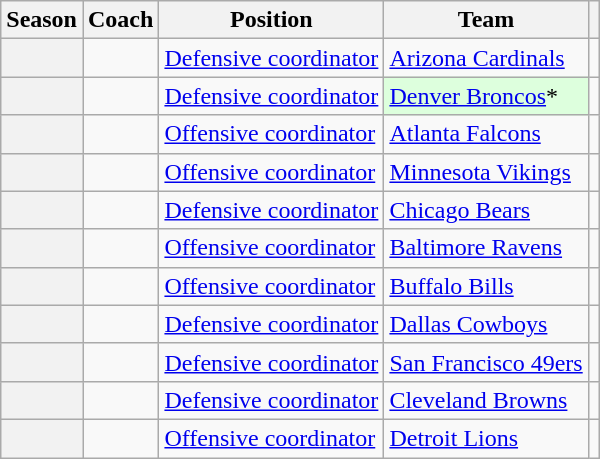<table class="wikitable sortable">
<tr>
<th scope="col">Season</th>
<th scope="col">Coach</th>
<th scope="col">Position</th>
<th scope="col">Team</th>
<th scope="col" class="unsortable"></th>
</tr>
<tr>
<th scope="row"></th>
<td></td>
<td><a href='#'>Defensive coordinator</a></td>
<td><a href='#'>Arizona Cardinals</a></td>
<td></td>
</tr>
<tr>
<th scope="row"></th>
<td></td>
<td><a href='#'>Defensive coordinator</a></td>
<td style="background-color: #DDFFDD;"><a href='#'>Denver Broncos</a>*</td>
<td></td>
</tr>
<tr>
<th scope="row"></th>
<td></td>
<td><a href='#'>Offensive coordinator</a></td>
<td><a href='#'>Atlanta Falcons</a></td>
<td></td>
</tr>
<tr>
<th scope="row"></th>
<td></td>
<td><a href='#'>Offensive coordinator</a></td>
<td><a href='#'>Minnesota Vikings</a></td>
<td></td>
</tr>
<tr>
<th scope="row"></th>
<td></td>
<td><a href='#'>Defensive coordinator</a></td>
<td><a href='#'>Chicago Bears</a></td>
<td></td>
</tr>
<tr>
<th scope="row"></th>
<td></td>
<td><a href='#'>Offensive coordinator</a></td>
<td><a href='#'>Baltimore Ravens</a></td>
<td></td>
</tr>
<tr>
<th scope="row"></th>
<td></td>
<td><a href='#'>Offensive coordinator</a></td>
<td><a href='#'>Buffalo Bills</a></td>
<td></td>
</tr>
<tr>
<th scope="row"></th>
<td></td>
<td><a href='#'>Defensive coordinator</a></td>
<td><a href='#'>Dallas Cowboys</a></td>
<td></td>
</tr>
<tr>
<th scope="row"></th>
<td></td>
<td><a href='#'>Defensive coordinator</a></td>
<td><a href='#'>San Francisco 49ers</a></td>
<td></td>
</tr>
<tr>
<th scope="row"></th>
<td></td>
<td><a href='#'>Defensive coordinator</a></td>
<td><a href='#'>Cleveland Browns</a></td>
<td></td>
</tr>
<tr>
<th scope="row"></th>
<td></td>
<td><a href='#'>Offensive coordinator</a></td>
<td><a href='#'>Detroit Lions</a></td>
<td></td>
</tr>
</table>
